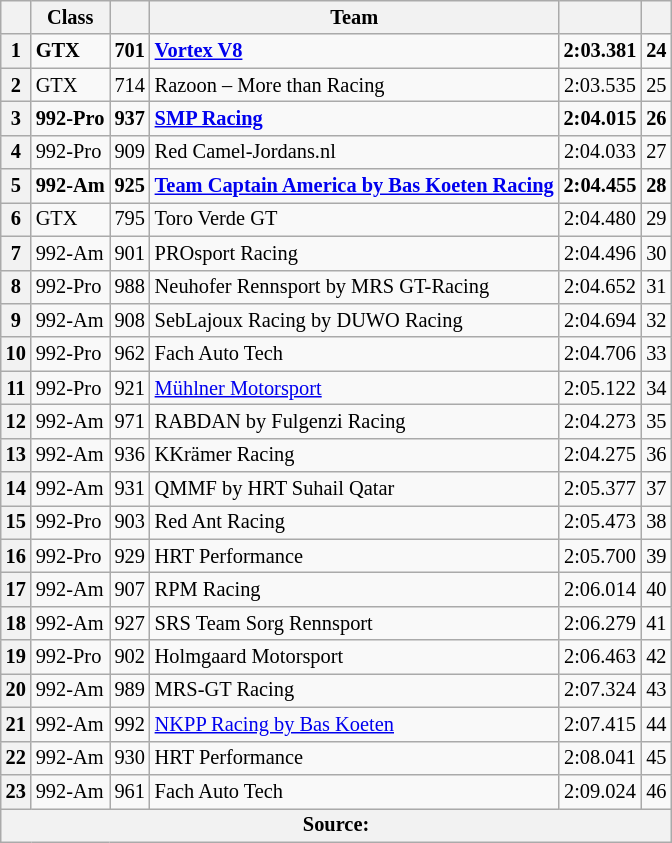<table class="wikitable sortable" style="font-size: 85%;">
<tr>
<th scope="col"></th>
<th scope="col">Class</th>
<th scope="col"></th>
<th scope="col">Team</th>
<th scope="col"></th>
<th scope="col"></th>
</tr>
<tr style="font-weight:bold">
<th>1</th>
<td>GTX</td>
<td align=center>701</td>
<td> <a href='#'>Vortex V8</a></td>
<td align=center>2:03.381</td>
<td align=center>24</td>
</tr>
<tr>
<th>2</th>
<td>GTX</td>
<td align=center>714</td>
<td> Razoon – More than Racing</td>
<td align=center>2:03.535</td>
<td align=center>25</td>
</tr>
<tr style="font-weight:bold">
<th>3</th>
<td>992-Pro</td>
<td align=center>937</td>
<td> <a href='#'>SMP Racing</a></td>
<td align=center>2:04.015</td>
<td align=center>26</td>
</tr>
<tr>
<th>4</th>
<td>992-Pro</td>
<td align=center>909</td>
<td> Red Camel-Jordans.nl</td>
<td align=center>2:04.033</td>
<td align=center>27</td>
</tr>
<tr style="font-weight:bold">
<th>5</th>
<td>992-Am</td>
<td align=center>925</td>
<td> <a href='#'>Team Captain America by Bas Koeten Racing</a></td>
<td align=center>2:04.455</td>
<td align=center>28</td>
</tr>
<tr>
<th>6</th>
<td>GTX</td>
<td align=center>795</td>
<td> Toro Verde GT</td>
<td align=center>2:04.480</td>
<td align=center>29</td>
</tr>
<tr>
<th>7</th>
<td>992-Am</td>
<td align=center>901</td>
<td> PROsport Racing</td>
<td align=center>2:04.496</td>
<td align=center>30</td>
</tr>
<tr>
<th>8</th>
<td>992-Pro</td>
<td align=center>988</td>
<td> Neuhofer Rennsport by MRS GT-Racing</td>
<td align=center>2:04.652</td>
<td align=center>31</td>
</tr>
<tr>
<th>9</th>
<td>992-Am</td>
<td align=center>908</td>
<td> SebLajoux Racing by DUWO Racing</td>
<td align=center>2:04.694</td>
<td align=center>32</td>
</tr>
<tr>
<th>10</th>
<td>992-Pro</td>
<td align=center>962</td>
<td> Fach Auto Tech</td>
<td align=center>2:04.706</td>
<td align=center>33</td>
</tr>
<tr>
<th>11</th>
<td>992-Pro</td>
<td align=center>921</td>
<td> <a href='#'>Mühlner Motorsport</a></td>
<td align=center>2:05.122</td>
<td align=center>34</td>
</tr>
<tr>
<th>12</th>
<td>992-Am</td>
<td align=center>971</td>
<td> RABDAN by Fulgenzi Racing</td>
<td align=center>2:04.273</td>
<td align=center>35</td>
</tr>
<tr>
<th>13</th>
<td>992-Am</td>
<td align=center>936</td>
<td> KKrämer Racing</td>
<td align=center>2:04.275</td>
<td align=center>36</td>
</tr>
<tr>
<th>14</th>
<td>992-Am</td>
<td align=center>931</td>
<td> QMMF by HRT Suhail Qatar</td>
<td align=center>2:05.377</td>
<td align=center>37</td>
</tr>
<tr>
<th>15</th>
<td>992-Pro</td>
<td align=center>903</td>
<td> Red Ant Racing</td>
<td align=center>2:05.473</td>
<td align=center>38</td>
</tr>
<tr>
<th>16</th>
<td>992-Pro</td>
<td align=center>929</td>
<td> HRT Performance</td>
<td align=center>2:05.700</td>
<td align=center>39</td>
</tr>
<tr>
<th>17</th>
<td>992-Am</td>
<td align=center>907</td>
<td> RPM Racing</td>
<td align=center>2:06.014</td>
<td align=center>40</td>
</tr>
<tr>
<th>18</th>
<td>992-Am</td>
<td align=center>927</td>
<td> SRS Team Sorg Rennsport</td>
<td align=center>2:06.279</td>
<td align=center>41</td>
</tr>
<tr>
<th>19</th>
<td>992-Pro</td>
<td align=center>902</td>
<td> Holmgaard Motorsport</td>
<td align=center>2:06.463</td>
<td align=center>42</td>
</tr>
<tr>
<th>20</th>
<td>992-Am</td>
<td align=center>989</td>
<td> MRS-GT Racing</td>
<td align=center>2:07.324</td>
<td align=center>43</td>
</tr>
<tr>
<th>21</th>
<td>992-Am</td>
<td align=center>992</td>
<td> <a href='#'>NKPP Racing by Bas Koeten</a></td>
<td align=center>2:07.415</td>
<td align=center>44</td>
</tr>
<tr>
<th>22</th>
<td>992-Am</td>
<td align=center>930</td>
<td> HRT Performance</td>
<td align=center>2:08.041</td>
<td align=center>45</td>
</tr>
<tr>
<th>23</th>
<td>992-Am</td>
<td align=center>961</td>
<td> Fach Auto Tech</td>
<td align=center>2:09.024</td>
<td align=center>46</td>
</tr>
<tr>
<th colspan=6>Source:</th>
</tr>
</table>
